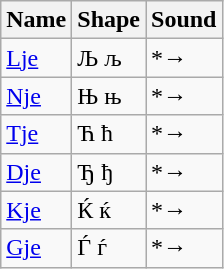<table class=wikitable>
<tr>
<th>Name</th>
<th>Shape</th>
<th>Sound</th>
</tr>
<tr>
<td><a href='#'>Lje</a></td>
<td>Љ љ</td>
<td>*→</td>
</tr>
<tr>
<td><a href='#'>Nje</a></td>
<td>Њ њ</td>
<td>*→</td>
</tr>
<tr>
<td><a href='#'>Tje</a></td>
<td>Ћ ћ</td>
<td>*→</td>
</tr>
<tr>
<td><a href='#'>Dje</a></td>
<td>Ђ ђ</td>
<td>*→</td>
</tr>
<tr>
<td><a href='#'>Kje</a></td>
<td>Ќ ќ</td>
<td>*→</td>
</tr>
<tr>
<td><a href='#'>Gje</a></td>
<td>Ѓ ѓ</td>
<td>*→</td>
</tr>
</table>
